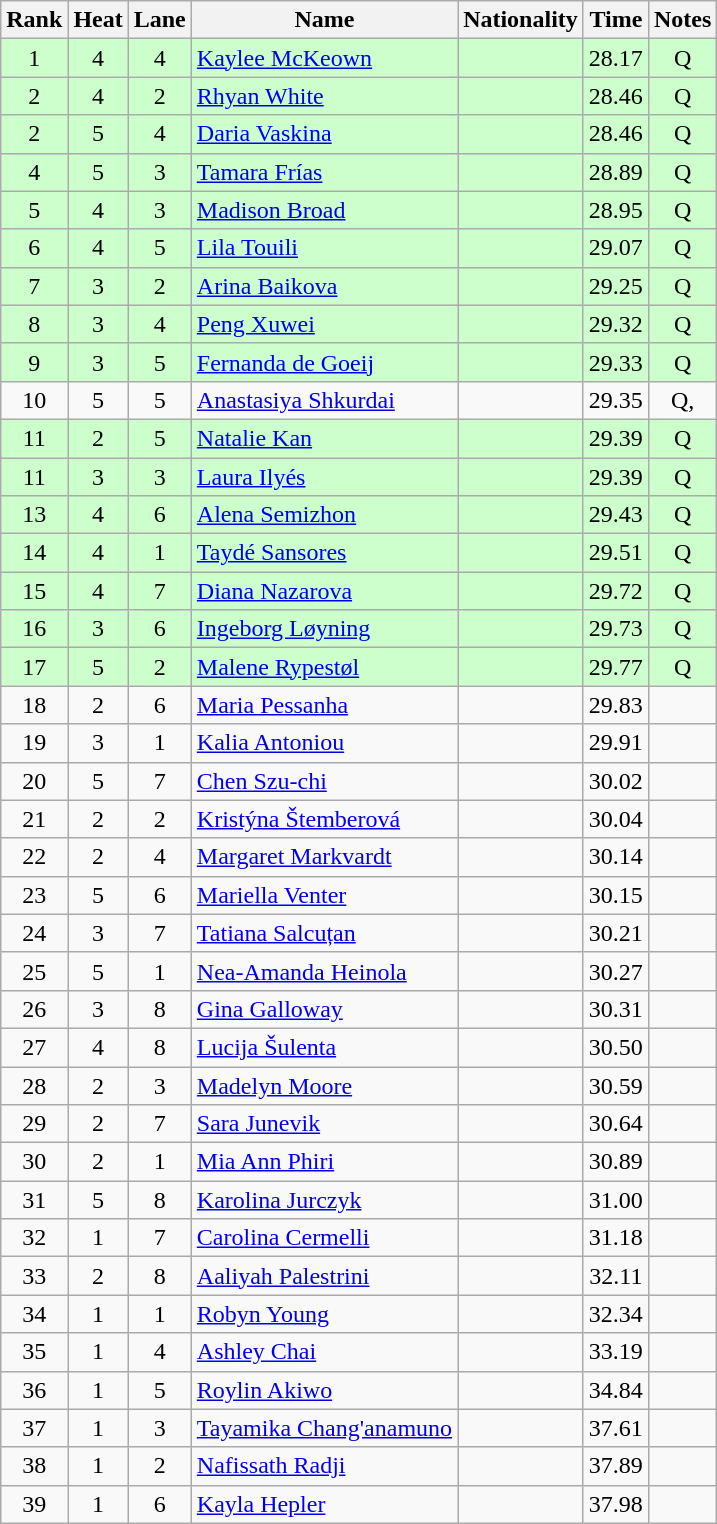<table class="wikitable sortable" style="text-align:center">
<tr>
<th>Rank</th>
<th>Heat</th>
<th>Lane</th>
<th>Name</th>
<th>Nationality</th>
<th>Time</th>
<th>Notes</th>
</tr>
<tr bgcolor=ccffcc>
<td>1</td>
<td>4</td>
<td>4</td>
<td align=left><a href='#'>Kaylee McKeown</a></td>
<td align=left></td>
<td>28.17</td>
<td>Q</td>
</tr>
<tr bgcolor=ccffcc>
<td>2</td>
<td>4</td>
<td>2</td>
<td align=left><a href='#'>Rhyan White</a></td>
<td align=left></td>
<td>28.46</td>
<td>Q</td>
</tr>
<tr bgcolor=ccffcc>
<td>2</td>
<td>5</td>
<td>4</td>
<td align=left><a href='#'>Daria Vaskina</a></td>
<td align=left></td>
<td>28.46</td>
<td>Q</td>
</tr>
<tr bgcolor=ccffcc>
<td>4</td>
<td>5</td>
<td>3</td>
<td align=left><a href='#'>Tamara Frías</a></td>
<td align=left></td>
<td>28.89</td>
<td>Q</td>
</tr>
<tr bgcolor=ccffcc>
<td>5</td>
<td>4</td>
<td>3</td>
<td align=left><a href='#'>Madison Broad</a></td>
<td align=left></td>
<td>28.95</td>
<td>Q</td>
</tr>
<tr bgcolor=ccffcc>
<td>6</td>
<td>4</td>
<td>5</td>
<td align=left><a href='#'>Lila Touili</a></td>
<td align=left></td>
<td>29.07</td>
<td>Q</td>
</tr>
<tr bgcolor=ccffcc>
<td>7</td>
<td>3</td>
<td>2</td>
<td align=left><a href='#'>Arina Baikova</a></td>
<td align=left></td>
<td>29.25</td>
<td>Q</td>
</tr>
<tr bgcolor=ccffcc>
<td>8</td>
<td>3</td>
<td>4</td>
<td align=left><a href='#'>Peng Xuwei</a></td>
<td align=left></td>
<td>29.32</td>
<td>Q</td>
</tr>
<tr bgcolor=ccffcc>
<td>9</td>
<td>3</td>
<td>5</td>
<td align=left><a href='#'>Fernanda de Goeij</a></td>
<td align=left></td>
<td>29.33</td>
<td>Q</td>
</tr>
<tr>
<td>10</td>
<td>5</td>
<td>5</td>
<td align=left><a href='#'>Anastasiya Shkurdai</a></td>
<td align=left></td>
<td>29.35</td>
<td>Q, </td>
</tr>
<tr bgcolor=ccffcc>
<td>11</td>
<td>2</td>
<td>5</td>
<td align=left><a href='#'>Natalie Kan</a></td>
<td align=left></td>
<td>29.39</td>
<td>Q</td>
</tr>
<tr bgcolor=ccffcc>
<td>11</td>
<td>3</td>
<td>3</td>
<td align=left><a href='#'>Laura Ilyés</a></td>
<td align=left></td>
<td>29.39</td>
<td>Q</td>
</tr>
<tr bgcolor=ccffcc>
<td>13</td>
<td>4</td>
<td>6</td>
<td align=left><a href='#'>Alena Semizhon</a></td>
<td align=left></td>
<td>29.43</td>
<td>Q</td>
</tr>
<tr bgcolor=ccffcc>
<td>14</td>
<td>4</td>
<td>1</td>
<td align=left><a href='#'>Taydé Sansores</a></td>
<td align=left></td>
<td>29.51</td>
<td>Q</td>
</tr>
<tr bgcolor=ccffcc>
<td>15</td>
<td>4</td>
<td>7</td>
<td align=left><a href='#'>Diana Nazarova</a></td>
<td align=left></td>
<td>29.72</td>
<td>Q</td>
</tr>
<tr bgcolor=ccffcc>
<td>16</td>
<td>3</td>
<td>6</td>
<td align=left><a href='#'>Ingeborg Løyning</a></td>
<td align=left></td>
<td>29.73</td>
<td>Q</td>
</tr>
<tr bgcolor=ccffcc>
<td>17</td>
<td>5</td>
<td>2</td>
<td align=left><a href='#'>Malene Rypestøl</a></td>
<td align=left></td>
<td>29.77</td>
<td>Q</td>
</tr>
<tr>
<td>18</td>
<td>2</td>
<td>6</td>
<td align=left><a href='#'>Maria Pessanha</a></td>
<td align=left></td>
<td>29.83</td>
<td></td>
</tr>
<tr>
<td>19</td>
<td>3</td>
<td>1</td>
<td align=left><a href='#'>Kalia Antoniou</a></td>
<td align=left></td>
<td>29.91</td>
<td></td>
</tr>
<tr>
<td>20</td>
<td>5</td>
<td>7</td>
<td align=left><a href='#'>Chen Szu-chi</a></td>
<td align=left></td>
<td>30.02</td>
<td></td>
</tr>
<tr>
<td>21</td>
<td>2</td>
<td>2</td>
<td align=left><a href='#'>Kristýna Štemberová</a></td>
<td align=left></td>
<td>30.04</td>
<td></td>
</tr>
<tr>
<td>22</td>
<td>2</td>
<td>4</td>
<td align=left><a href='#'>Margaret Markvardt</a></td>
<td align=left></td>
<td>30.14</td>
<td></td>
</tr>
<tr>
<td>23</td>
<td>5</td>
<td>6</td>
<td align=left><a href='#'>Mariella Venter</a></td>
<td align=left></td>
<td>30.15</td>
<td></td>
</tr>
<tr>
<td>24</td>
<td>3</td>
<td>7</td>
<td align=left><a href='#'>Tatiana Salcuțan</a></td>
<td align=left></td>
<td>30.21</td>
<td></td>
</tr>
<tr>
<td>25</td>
<td>5</td>
<td>1</td>
<td align=left><a href='#'>Nea-Amanda Heinola</a></td>
<td align=left></td>
<td>30.27</td>
<td></td>
</tr>
<tr>
<td>26</td>
<td>3</td>
<td>8</td>
<td align=left><a href='#'>Gina Galloway</a></td>
<td align=left></td>
<td>30.31</td>
<td></td>
</tr>
<tr>
<td>27</td>
<td>4</td>
<td>8</td>
<td align=left><a href='#'>Lucija Šulenta</a></td>
<td align=left></td>
<td>30.50</td>
<td></td>
</tr>
<tr>
<td>28</td>
<td>2</td>
<td>3</td>
<td align=left><a href='#'>Madelyn Moore</a></td>
<td align=left></td>
<td>30.59</td>
<td></td>
</tr>
<tr>
<td>29</td>
<td>2</td>
<td>7</td>
<td align=left><a href='#'>Sara Junevik</a></td>
<td align=left></td>
<td>30.64</td>
<td></td>
</tr>
<tr>
<td>30</td>
<td>2</td>
<td>1</td>
<td align=left><a href='#'>Mia Ann Phiri</a></td>
<td align=left></td>
<td>30.89</td>
<td></td>
</tr>
<tr>
<td>31</td>
<td>5</td>
<td>8</td>
<td align=left><a href='#'>Karolina Jurczyk</a></td>
<td align=left></td>
<td>31.00</td>
<td></td>
</tr>
<tr>
<td>32</td>
<td>1</td>
<td>7</td>
<td align=left><a href='#'>Carolina Cermelli</a></td>
<td align=left></td>
<td>31.18</td>
<td></td>
</tr>
<tr>
<td>33</td>
<td>2</td>
<td>8</td>
<td align=left><a href='#'>Aaliyah Palestrini</a></td>
<td align=left></td>
<td>32.11</td>
<td></td>
</tr>
<tr>
<td>34</td>
<td>1</td>
<td>1</td>
<td align=left><a href='#'>Robyn Young</a></td>
<td align=left></td>
<td>32.34</td>
<td></td>
</tr>
<tr>
<td>35</td>
<td>1</td>
<td>4</td>
<td align=left><a href='#'>Ashley Chai</a></td>
<td align=left></td>
<td>33.19</td>
<td></td>
</tr>
<tr>
<td>36</td>
<td>1</td>
<td>5</td>
<td align=left><a href='#'>Roylin Akiwo</a></td>
<td align=left></td>
<td>34.84</td>
<td></td>
</tr>
<tr>
<td>37</td>
<td>1</td>
<td>3</td>
<td align=left><a href='#'>Tayamika Chang'anamuno</a></td>
<td align=left></td>
<td>37.61</td>
<td></td>
</tr>
<tr>
<td>38</td>
<td>1</td>
<td>2</td>
<td align=left><a href='#'>Nafissath Radji</a></td>
<td align=left></td>
<td>37.89</td>
<td></td>
</tr>
<tr>
<td>39</td>
<td>1</td>
<td>6</td>
<td align=left><a href='#'>Kayla Hepler</a></td>
<td align=left></td>
<td>37.98</td>
<td></td>
</tr>
</table>
